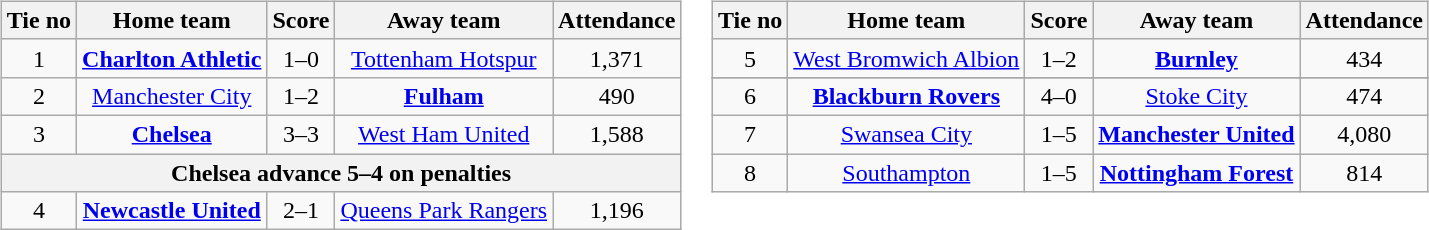<table>
<tr>
<td valign="top"><br><table class="wikitable" style="text-align: center">
<tr>
<th>Tie no</th>
<th>Home team</th>
<th>Score</th>
<th>Away team</th>
<th>Attendance</th>
</tr>
<tr>
<td>1</td>
<td><strong><a href='#'>Charlton Athletic</a></strong></td>
<td>1–0</td>
<td><a href='#'>Tottenham Hotspur</a></td>
<td>1,371</td>
</tr>
<tr>
<td>2</td>
<td><a href='#'>Manchester City</a></td>
<td>1–2</td>
<td><strong><a href='#'>Fulham</a></strong></td>
<td>490</td>
</tr>
<tr>
<td>3</td>
<td><strong><a href='#'>Chelsea</a></strong></td>
<td>3–3</td>
<td><a href='#'>West Ham United</a></td>
<td>1,588</td>
</tr>
<tr>
<th colspan="5">Chelsea advance 5–4 on penalties</th>
</tr>
<tr>
<td>4</td>
<td><strong><a href='#'>Newcastle United</a></strong></td>
<td>2–1</td>
<td><a href='#'>Queens Park Rangers</a></td>
<td>1,196</td>
</tr>
</table>
</td>
<td valign="top"><br><table class="wikitable" style="text-align: center">
<tr>
<th>Tie no</th>
<th>Home team</th>
<th>Score</th>
<th>Away team</th>
<th>Attendance</th>
</tr>
<tr>
<td>5</td>
<td><a href='#'>West Bromwich Albion</a></td>
<td>1–2</td>
<td><strong><a href='#'>Burnley</a></strong></td>
<td>434</td>
</tr>
<tr>
</tr>
<tr>
<td>6</td>
<td><strong><a href='#'>Blackburn Rovers</a></strong></td>
<td>4–0</td>
<td><a href='#'>Stoke City</a></td>
<td>474</td>
</tr>
<tr>
<td>7</td>
<td><a href='#'>Swansea City</a></td>
<td>1–5</td>
<td><strong><a href='#'>Manchester United</a></strong></td>
<td>4,080</td>
</tr>
<tr>
<td>8</td>
<td><a href='#'>Southampton</a></td>
<td>1–5</td>
<td><strong><a href='#'>Nottingham Forest</a></strong></td>
<td>814</td>
</tr>
</table>
</td>
</tr>
</table>
